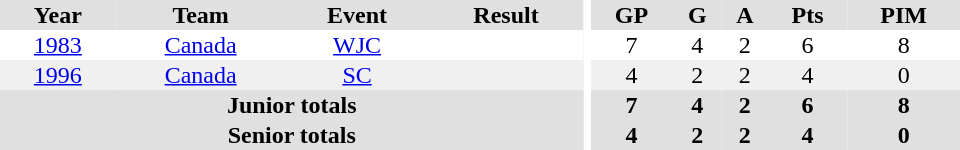<table border="0" cellpadding="1" cellspacing="0" ID="Table3" style="text-align:center; width:40em">
<tr bgcolor="#e0e0e0">
<th>Year</th>
<th>Team</th>
<th>Event</th>
<th>Result</th>
<th rowspan="99" bgcolor="#ffffff"></th>
<th>GP</th>
<th>G</th>
<th>A</th>
<th>Pts</th>
<th>PIM</th>
</tr>
<tr>
<td><a href='#'>1983</a></td>
<td><a href='#'>Canada</a></td>
<td><a href='#'>WJC</a></td>
<td></td>
<td>7</td>
<td>4</td>
<td>2</td>
<td>6</td>
<td>8</td>
</tr>
<tr bgcolor="#f0f0f0">
<td><a href='#'>1996</a></td>
<td><a href='#'>Canada</a></td>
<td><a href='#'>SC</a></td>
<td></td>
<td>4</td>
<td>2</td>
<td>2</td>
<td>4</td>
<td>0</td>
</tr>
<tr bgcolor="#e0e0e0">
<th colspan="4">Junior totals</th>
<th>7</th>
<th>4</th>
<th>2</th>
<th>6</th>
<th>8</th>
</tr>
<tr bgcolor="#e0e0e0">
<th colspan="4">Senior totals</th>
<th>4</th>
<th>2</th>
<th>2</th>
<th>4</th>
<th>0</th>
</tr>
</table>
